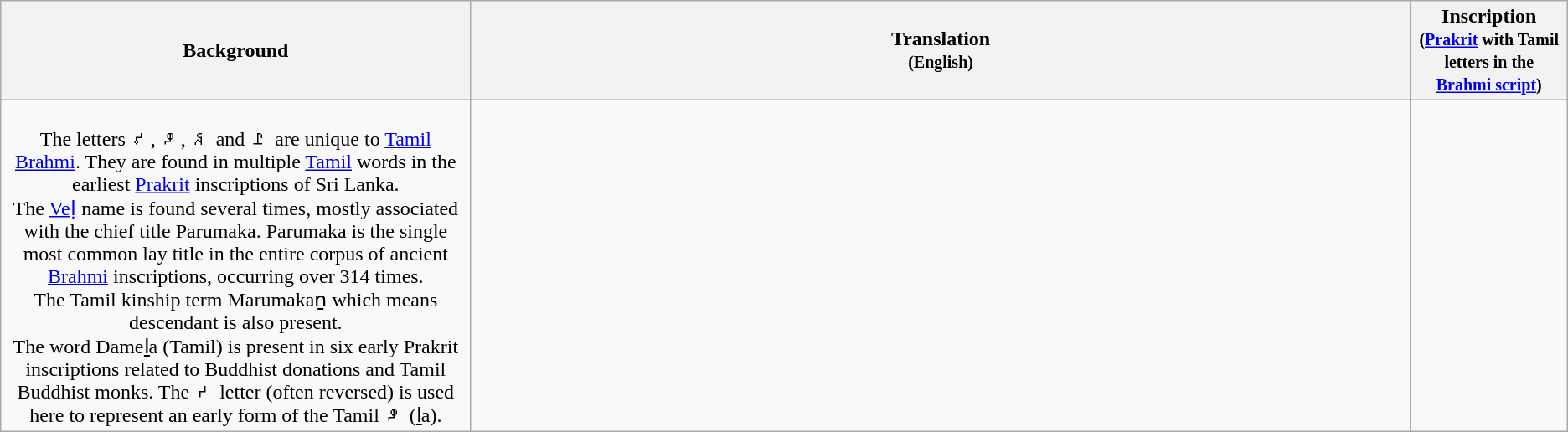<table class="wikitable centre">
<tr>
<th scope="col" align=left>Background<br></th>
<th>Translation<br><small>(English)</small></th>
<th>Inscription<br><small>(<a href='#'>Prakrit</a> with Tamil letters in the <a href='#'>Brahmi script</a>)</small></th>
</tr>
<tr>
<td align=center width="30%"><br>The letters 𑀴, 𑀵, 𑀶 and 𑀷 are unique to <a href='#'>Tamil Brahmi</a>. They are found in multiple <a href='#'>Tamil</a> words in the earliest <a href='#'>Prakrit</a> inscriptions of Sri Lanka.<br>The <a href='#'>Veḷ</a> name is found several times, mostly associated with the chief title Parumaka. Parumaka is the single most common lay title in the entire corpus of ancient <a href='#'>Brahmi</a> inscriptions, occurring over 314 times.<br>The Tamil kinship term Marumakaṉ which means descendant is also present.<br>The word Dameḻa (Tamil) is present in six early Prakrit inscriptions related to Buddhist donations and Tamil Buddhist monks. The 𑀟 letter (often reversed) is used here to represent an early form of the Tamil 𑀵 (ḻa).</td>
<td align=left><br></td>
<td align=center width="10%"><br>


</td>
</tr>
</table>
